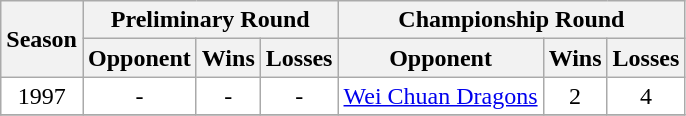<table class=wikitable style="text-align:center">
<tr>
<th rowspan = "2">Season</th>
<th colspan = "3">Preliminary Round</th>
<th colspan = "3">Championship Round</th>
</tr>
<tr>
<th>Opponent</th>
<th>Wins</th>
<th>Losses</th>
<th>Opponent</th>
<th>Wins</th>
<th>Losses</th>
</tr>
<tr bgcolor = white>
<td>1997</td>
<td>-</td>
<td>-</td>
<td>-</td>
<td><a href='#'>Wei Chuan Dragons</a></td>
<td>2</td>
<td>4</td>
</tr>
<tr>
</tr>
</table>
